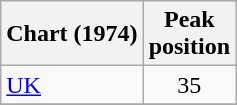<table class="wikitable">
<tr>
<th>Chart (1974)</th>
<th>Peak<br>position</th>
</tr>
<tr>
<td><a href='#'>UK</a></td>
<td style="text-align:center;">35</td>
</tr>
<tr>
</tr>
</table>
